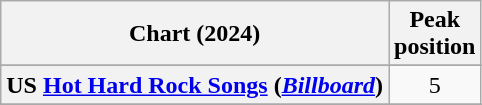<table class="wikitable plainrowheaders" style="text-align:center">
<tr>
<th scope="col">Chart (2024)</th>
<th scope="col">Peak<br>position</th>
</tr>
<tr>
</tr>
<tr>
</tr>
<tr>
<th scope="row">US <a href='#'>Hot Hard Rock Songs</a> (<em><a href='#'>Billboard</a></em>)</th>
<td align="center">5</td>
</tr>
<tr>
</tr>
<tr>
</tr>
<tr>
</tr>
</table>
